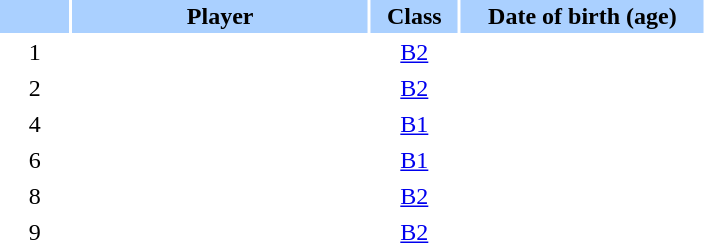<table class="sortable" border="0" cellspacing="2" cellpadding="2">
<tr style="background-color:#AAD0FF">
<th width=8%></th>
<th width=34%>Player</th>
<th width=10%>Class</th>
<th width=28%>Date of birth (age)</th>
</tr>
<tr>
<td style="text-align: center;">1</td>
<td></td>
<td style="text-align: center;"><a href='#'>B2</a></td>
<td style="text-align: center;"></td>
</tr>
<tr>
<td style="text-align: center;">2</td>
<td></td>
<td style="text-align: center;"><a href='#'>B2</a></td>
<td style="text-align: center;"></td>
</tr>
<tr>
<td style="text-align: center;">4</td>
<td></td>
<td style="text-align: center;"><a href='#'>B1</a></td>
<td style="text-align: center;"></td>
</tr>
<tr>
<td style="text-align: center;">6</td>
<td></td>
<td style="text-align: center;"><a href='#'>B1</a></td>
<td style="text-align: center;"></td>
</tr>
<tr>
<td style="text-align: center;">8</td>
<td></td>
<td style="text-align: center;"><a href='#'>B2</a></td>
<td style="text-align: center;"></td>
</tr>
<tr>
<td style="text-align: center;">9</td>
<td></td>
<td style="text-align: center;"><a href='#'>B2</a></td>
<td style="text-align: center;"></td>
</tr>
</table>
